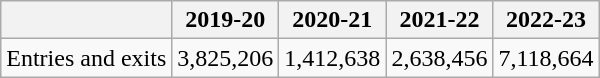<table class="wikitable">
<tr>
<th></th>
<th>2019-20</th>
<th>2020-21</th>
<th>2021-22</th>
<th>2022-23</th>
</tr>
<tr>
<td>Entries and exits</td>
<td>3,825,206</td>
<td>1,412,638</td>
<td>2,638,456</td>
<td>7,118,664</td>
</tr>
</table>
